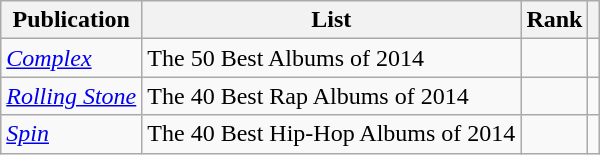<table class="sortable wikitable">
<tr>
<th>Publication</th>
<th>List</th>
<th>Rank</th>
<th class="unsortable"></th>
</tr>
<tr>
<td><em><a href='#'>Complex</a></em></td>
<td>The 50 Best Albums of 2014</td>
<td></td>
<td></td>
</tr>
<tr>
<td><em><a href='#'>Rolling Stone</a></em></td>
<td>The 40 Best Rap Albums of 2014</td>
<td></td>
<td></td>
</tr>
<tr>
<td><em><a href='#'>Spin</a></em></td>
<td>The 40 Best Hip-Hop Albums of 2014</td>
<td></td>
<td></td>
</tr>
</table>
